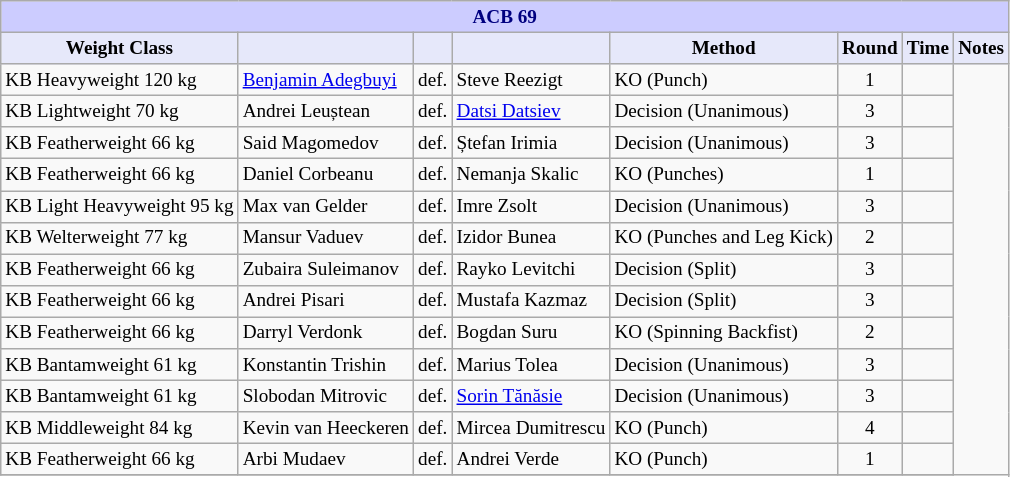<table class="wikitable" style="font-size: 80%;">
<tr>
<th colspan="8" style="background-color: #ccf; color: #000080; text-align: center;"><strong>ACB 69</strong></th>
</tr>
<tr>
<th colspan="1" style="background-color: #E6E8FA; color: #000000; text-align: center;">Weight Class</th>
<th colspan="1" style="background-color: #E6E8FA; color: #000000; text-align: center;"></th>
<th colspan="1" style="background-color: #E6E8FA; color: #000000; text-align: center;"></th>
<th colspan="1" style="background-color: #E6E8FA; color: #000000; text-align: center;"></th>
<th colspan="1" style="background-color: #E6E8FA; color: #000000; text-align: center;">Method</th>
<th colspan="1" style="background-color: #E6E8FA; color: #000000; text-align: center;">Round</th>
<th colspan="1" style="background-color: #E6E8FA; color: #000000; text-align: center;">Time</th>
<th colspan="1" style="background-color: #E6E8FA; color: #000000; text-align: center;">Notes</th>
</tr>
<tr>
<td>KB Heavyweight 120 kg</td>
<td> <a href='#'>Benjamin Adegbuyi</a></td>
<td>def.</td>
<td> Steve Reezigt</td>
<td>KO (Punch)</td>
<td align=center>1</td>
<td></td>
</tr>
<tr>
<td>KB Lightweight 70 kg</td>
<td> Andrei Leuștean</td>
<td>def.</td>
<td> <a href='#'>Datsi Datsiev</a></td>
<td>Decision (Unanimous)</td>
<td align=center>3</td>
<td></td>
</tr>
<tr>
<td>KB Featherweight 66 kg</td>
<td> Said Magomedov</td>
<td>def.</td>
<td> Ștefan Irimia</td>
<td>Decision (Unanimous)</td>
<td align=center>3</td>
<td></td>
</tr>
<tr>
<td>KB Featherweight 66 kg</td>
<td> Daniel Corbeanu</td>
<td>def.</td>
<td> Nemanja Skalic</td>
<td>KO (Punches)</td>
<td align=center>1</td>
<td></td>
</tr>
<tr>
<td>KB Light Heavyweight 95 kg</td>
<td> Max van Gelder</td>
<td>def.</td>
<td> Imre Zsolt</td>
<td>Decision (Unanimous)</td>
<td align=center>3</td>
<td></td>
</tr>
<tr>
<td>KB Welterweight 77 kg</td>
<td> Mansur Vaduev</td>
<td>def.</td>
<td> Izidor Bunea</td>
<td>KO (Punches and Leg Kick)</td>
<td align=center>2</td>
<td></td>
</tr>
<tr>
<td>KB Featherweight 66 kg</td>
<td> Zubaira Suleimanov</td>
<td>def.</td>
<td> Rayko Levitchi</td>
<td>Decision (Split)</td>
<td align=center>3</td>
<td></td>
</tr>
<tr>
<td>KB Featherweight 66 kg</td>
<td> Andrei Pisari</td>
<td>def.</td>
<td> Mustafa Kazmaz</td>
<td>Decision (Split)</td>
<td align=center>3</td>
<td></td>
</tr>
<tr>
<td>KB Featherweight 66 kg</td>
<td> Darryl Verdonk</td>
<td>def.</td>
<td> Bogdan Suru</td>
<td>KO (Spinning Backfist)</td>
<td align=center>2</td>
<td></td>
</tr>
<tr>
<td>KB Bantamweight 61 kg</td>
<td> Konstantin Trishin</td>
<td>def.</td>
<td> Marius Tolea</td>
<td>Decision (Unanimous)</td>
<td align=center>3</td>
<td></td>
</tr>
<tr>
<td>KB Bantamweight 61 kg</td>
<td> Slobodan Mitrovic</td>
<td>def.</td>
<td> <a href='#'>Sorin Tănăsie</a></td>
<td>Decision (Unanimous)</td>
<td align=center>3</td>
<td></td>
</tr>
<tr>
<td>KB Middleweight 84 kg</td>
<td> Kevin van Heeckeren</td>
<td>def.</td>
<td> Mircea Dumitrescu</td>
<td>KO (Punch)</td>
<td align=center>4</td>
<td></td>
</tr>
<tr>
<td>KB Featherweight 66 kg</td>
<td> Arbi Mudaev</td>
<td>def.</td>
<td> Andrei Verde</td>
<td>KO (Punch)</td>
<td align=center>1</td>
<td></td>
</tr>
<tr>
</tr>
</table>
